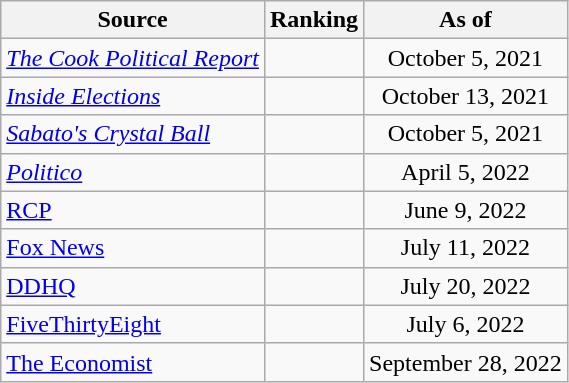<table class="wikitable" style="text-align:center">
<tr>
<th>Source</th>
<th>Ranking</th>
<th>As of</th>
</tr>
<tr>
<td align=left><em><a href='#'>The Cook Political Report</a></em></td>
<td></td>
<td>October 5, 2021</td>
</tr>
<tr>
<td align=left><em><a href='#'>Inside Elections</a></em></td>
<td></td>
<td>October 13, 2021</td>
</tr>
<tr>
<td align=left><em><a href='#'>Sabato's Crystal Ball</a></em></td>
<td></td>
<td>October 5, 2021</td>
</tr>
<tr>
<td align="left"><em><a href='#'>Politico</a></em></td>
<td></td>
<td>April 5, 2022</td>
</tr>
<tr>
<td align="left"><a href='#'>RCP</a></td>
<td></td>
<td>June 9, 2022</td>
</tr>
<tr>
<td align=left><a href='#'>Fox News</a></td>
<td></td>
<td>July 11, 2022</td>
</tr>
<tr>
<td align="left"><a href='#'>DDHQ</a></td>
<td></td>
<td>July 20, 2022</td>
</tr>
<tr>
<td align="left"><a href='#'>FiveThirtyEight</a></td>
<td></td>
<td>July 6, 2022</td>
</tr>
<tr>
<td align="left"><a href='#'>The Economist</a></td>
<td></td>
<td>September 28, 2022</td>
</tr>
</table>
